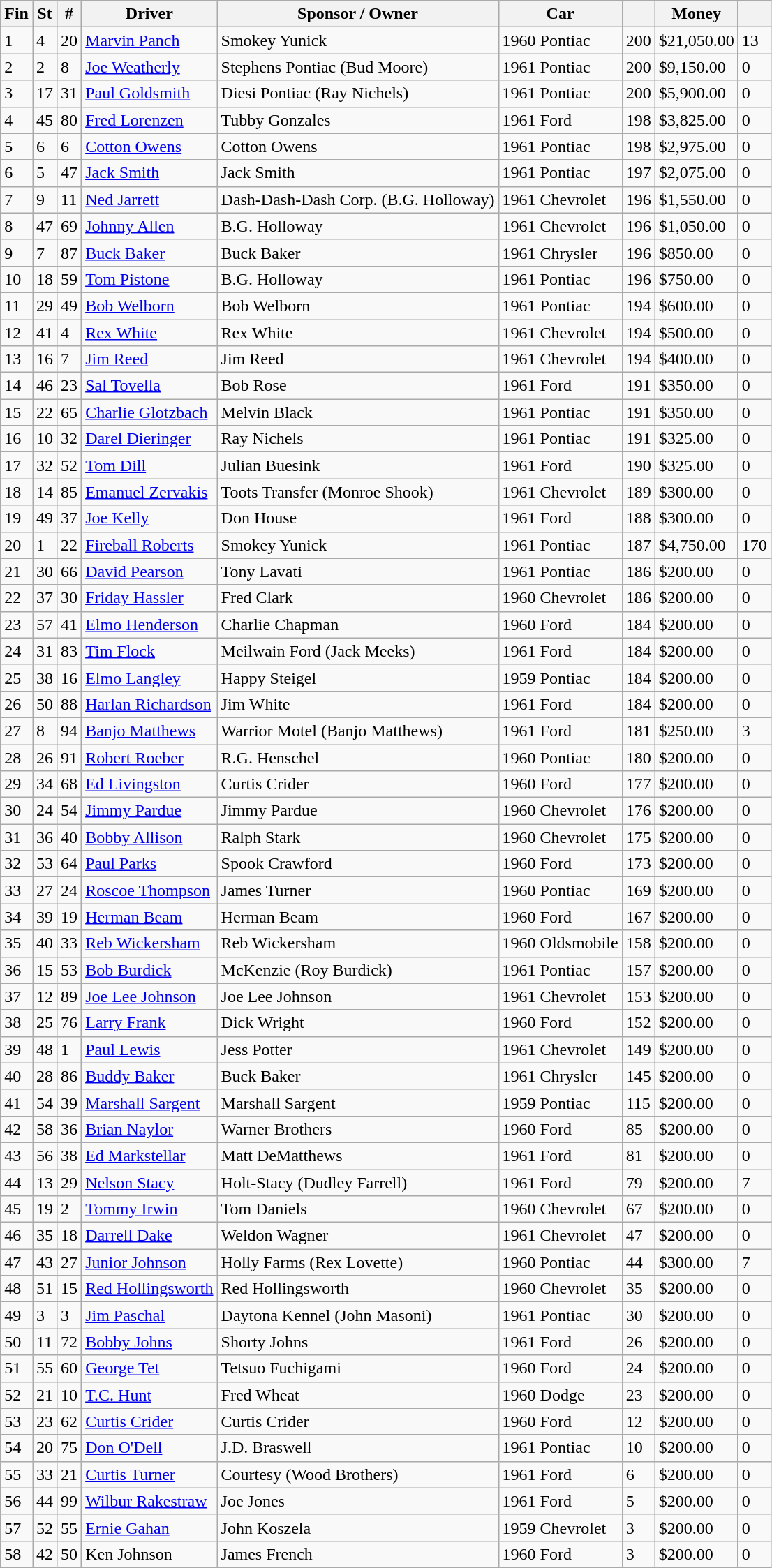<table class="wikitable sortable">
<tr>
<th>Fin</th>
<th>St</th>
<th>#</th>
<th>Driver</th>
<th>Sponsor / Owner</th>
<th>Car</th>
<th></th>
<th>Money</th>
<th></th>
</tr>
<tr>
<td>1</td>
<td>4</td>
<td>20</td>
<td><a href='#'>Marvin Panch</a></td>
<td>Smokey Yunick</td>
<td>1960 Pontiac</td>
<td>200</td>
<td>$21,050.00</td>
<td>13</td>
</tr>
<tr>
<td>2</td>
<td>2</td>
<td>8</td>
<td><a href='#'>Joe Weatherly</a></td>
<td>Stephens Pontiac (Bud Moore)</td>
<td>1961 Pontiac</td>
<td>200</td>
<td>$9,150.00</td>
<td>0</td>
</tr>
<tr>
<td>3</td>
<td>17</td>
<td>31</td>
<td><a href='#'>Paul Goldsmith</a></td>
<td>Diesi Pontiac (Ray Nichels)</td>
<td>1961 Pontiac</td>
<td>200</td>
<td>$5,900.00</td>
<td>0</td>
</tr>
<tr>
<td>4</td>
<td>45</td>
<td>80</td>
<td><a href='#'>Fred Lorenzen</a></td>
<td>Tubby Gonzales</td>
<td>1961 Ford</td>
<td>198</td>
<td>$3,825.00</td>
<td>0</td>
</tr>
<tr>
<td>5</td>
<td>6</td>
<td>6</td>
<td><a href='#'>Cotton Owens</a></td>
<td>Cotton Owens</td>
<td>1961 Pontiac</td>
<td>198</td>
<td>$2,975.00</td>
<td>0</td>
</tr>
<tr>
<td>6</td>
<td>5</td>
<td>47</td>
<td><a href='#'>Jack Smith</a></td>
<td>Jack Smith</td>
<td>1961 Pontiac</td>
<td>197</td>
<td>$2,075.00</td>
<td>0</td>
</tr>
<tr>
<td>7</td>
<td>9</td>
<td>11</td>
<td><a href='#'>Ned Jarrett</a></td>
<td>Dash-Dash-Dash Corp. (B.G. Holloway)</td>
<td>1961 Chevrolet</td>
<td>196</td>
<td>$1,550.00</td>
<td>0</td>
</tr>
<tr>
<td>8</td>
<td>47</td>
<td>69</td>
<td><a href='#'>Johnny Allen</a></td>
<td>B.G. Holloway</td>
<td>1961 Chevrolet</td>
<td>196</td>
<td>$1,050.00</td>
<td>0</td>
</tr>
<tr>
<td>9</td>
<td>7</td>
<td>87</td>
<td><a href='#'>Buck Baker</a></td>
<td>Buck Baker</td>
<td>1961 Chrysler</td>
<td>196</td>
<td>$850.00</td>
<td>0</td>
</tr>
<tr>
<td>10</td>
<td>18</td>
<td>59</td>
<td><a href='#'>Tom Pistone</a></td>
<td>B.G. Holloway</td>
<td>1961 Pontiac</td>
<td>196</td>
<td>$750.00</td>
<td>0</td>
</tr>
<tr>
<td>11</td>
<td>29</td>
<td>49</td>
<td><a href='#'>Bob Welborn</a></td>
<td>Bob Welborn</td>
<td>1961 Pontiac</td>
<td>194</td>
<td>$600.00</td>
<td>0</td>
</tr>
<tr>
<td>12</td>
<td>41</td>
<td>4</td>
<td><a href='#'>Rex White</a></td>
<td>Rex White</td>
<td>1961 Chevrolet</td>
<td>194</td>
<td>$500.00</td>
<td>0</td>
</tr>
<tr>
<td>13</td>
<td>16</td>
<td>7</td>
<td><a href='#'>Jim Reed</a></td>
<td>Jim Reed</td>
<td>1961 Chevrolet</td>
<td>194</td>
<td>$400.00</td>
<td>0</td>
</tr>
<tr>
<td>14</td>
<td>46</td>
<td>23</td>
<td><a href='#'>Sal Tovella</a></td>
<td>Bob Rose</td>
<td>1961 Ford</td>
<td>191</td>
<td>$350.00</td>
<td>0</td>
</tr>
<tr>
<td>15</td>
<td>22</td>
<td>65</td>
<td><a href='#'>Charlie Glotzbach</a></td>
<td>Melvin Black</td>
<td>1961 Pontiac</td>
<td>191</td>
<td>$350.00</td>
<td>0</td>
</tr>
<tr>
<td>16</td>
<td>10</td>
<td>32</td>
<td><a href='#'>Darel Dieringer</a></td>
<td>Ray Nichels</td>
<td>1961 Pontiac</td>
<td>191</td>
<td>$325.00</td>
<td>0</td>
</tr>
<tr>
<td>17</td>
<td>32</td>
<td>52</td>
<td><a href='#'>Tom Dill</a></td>
<td>Julian Buesink</td>
<td>1961 Ford</td>
<td>190</td>
<td>$325.00</td>
<td>0</td>
</tr>
<tr>
<td>18</td>
<td>14</td>
<td>85</td>
<td><a href='#'>Emanuel Zervakis</a></td>
<td>Toots Transfer (Monroe Shook)</td>
<td>1961 Chevrolet</td>
<td>189</td>
<td>$300.00</td>
<td>0</td>
</tr>
<tr>
<td>19</td>
<td>49</td>
<td>37</td>
<td><a href='#'>Joe Kelly</a></td>
<td>Don House</td>
<td>1961 Ford</td>
<td>188</td>
<td>$300.00</td>
<td>0</td>
</tr>
<tr>
<td>20</td>
<td>1</td>
<td>22</td>
<td><a href='#'>Fireball Roberts</a></td>
<td>Smokey Yunick</td>
<td>1961 Pontiac</td>
<td>187</td>
<td>$4,750.00</td>
<td>170</td>
</tr>
<tr>
<td>21</td>
<td>30</td>
<td>66</td>
<td><a href='#'>David Pearson</a></td>
<td>Tony Lavati</td>
<td>1961 Pontiac</td>
<td>186</td>
<td>$200.00</td>
<td>0</td>
</tr>
<tr>
<td>22</td>
<td>37</td>
<td>30</td>
<td><a href='#'>Friday Hassler</a></td>
<td>Fred Clark</td>
<td>1960 Chevrolet</td>
<td>186</td>
<td>$200.00</td>
<td>0</td>
</tr>
<tr>
<td>23</td>
<td>57</td>
<td>41</td>
<td><a href='#'>Elmo Henderson</a></td>
<td>Charlie Chapman</td>
<td>1960 Ford</td>
<td>184</td>
<td>$200.00</td>
<td>0</td>
</tr>
<tr>
<td>24</td>
<td>31</td>
<td>83</td>
<td><a href='#'>Tim Flock</a></td>
<td>Meilwain Ford (Jack Meeks)</td>
<td>1961 Ford</td>
<td>184</td>
<td>$200.00</td>
<td>0</td>
</tr>
<tr>
<td>25</td>
<td>38</td>
<td>16</td>
<td><a href='#'>Elmo Langley</a></td>
<td>Happy Steigel</td>
<td>1959 Pontiac</td>
<td>184</td>
<td>$200.00</td>
<td>0</td>
</tr>
<tr>
<td>26</td>
<td>50</td>
<td>88</td>
<td><a href='#'>Harlan Richardson</a></td>
<td>Jim White</td>
<td>1961 Ford</td>
<td>184</td>
<td>$200.00</td>
<td>0</td>
</tr>
<tr>
<td>27</td>
<td>8</td>
<td>94</td>
<td><a href='#'>Banjo Matthews</a></td>
<td>Warrior Motel (Banjo Matthews)</td>
<td>1961 Ford</td>
<td>181</td>
<td>$250.00</td>
<td>3</td>
</tr>
<tr>
<td>28</td>
<td>26</td>
<td>91</td>
<td><a href='#'>Robert Roeber</a></td>
<td>R.G. Henschel</td>
<td>1960 Pontiac</td>
<td>180</td>
<td>$200.00</td>
<td>0</td>
</tr>
<tr>
<td>29</td>
<td>34</td>
<td>68</td>
<td><a href='#'>Ed Livingston</a></td>
<td>Curtis Crider</td>
<td>1960 Ford</td>
<td>177</td>
<td>$200.00</td>
<td>0</td>
</tr>
<tr>
<td>30</td>
<td>24</td>
<td>54</td>
<td><a href='#'>Jimmy Pardue</a></td>
<td>Jimmy Pardue</td>
<td>1960 Chevrolet</td>
<td>176</td>
<td>$200.00</td>
<td>0</td>
</tr>
<tr>
<td>31</td>
<td>36</td>
<td>40</td>
<td><a href='#'>Bobby Allison</a></td>
<td>Ralph Stark</td>
<td>1960 Chevrolet</td>
<td>175</td>
<td>$200.00</td>
<td>0</td>
</tr>
<tr>
<td>32</td>
<td>53</td>
<td>64</td>
<td><a href='#'>Paul Parks</a></td>
<td>Spook Crawford</td>
<td>1960 Ford</td>
<td>173</td>
<td>$200.00</td>
<td>0</td>
</tr>
<tr>
<td>33</td>
<td>27</td>
<td>24</td>
<td><a href='#'>Roscoe Thompson</a></td>
<td>James Turner</td>
<td>1960 Pontiac</td>
<td>169</td>
<td>$200.00</td>
<td>0</td>
</tr>
<tr>
<td>34</td>
<td>39</td>
<td>19</td>
<td><a href='#'>Herman Beam</a></td>
<td>Herman Beam</td>
<td>1960 Ford</td>
<td>167</td>
<td>$200.00</td>
<td>0</td>
</tr>
<tr>
<td>35</td>
<td>40</td>
<td>33</td>
<td><a href='#'>Reb Wickersham</a></td>
<td>Reb Wickersham</td>
<td>1960 Oldsmobile</td>
<td>158</td>
<td>$200.00</td>
<td>0</td>
</tr>
<tr>
<td>36</td>
<td>15</td>
<td>53</td>
<td><a href='#'>Bob Burdick</a></td>
<td>McKenzie (Roy Burdick)</td>
<td>1961 Pontiac</td>
<td>157</td>
<td>$200.00</td>
<td>0</td>
</tr>
<tr>
<td>37</td>
<td>12</td>
<td>89</td>
<td><a href='#'>Joe Lee Johnson</a></td>
<td>Joe Lee Johnson</td>
<td>1961 Chevrolet</td>
<td>153</td>
<td>$200.00</td>
<td>0</td>
</tr>
<tr>
<td>38</td>
<td>25</td>
<td>76</td>
<td><a href='#'>Larry Frank</a></td>
<td>Dick Wright</td>
<td>1960 Ford</td>
<td>152</td>
<td>$200.00</td>
<td>0</td>
</tr>
<tr>
<td>39</td>
<td>48</td>
<td>1</td>
<td><a href='#'>Paul Lewis</a></td>
<td>Jess Potter</td>
<td>1961 Chevrolet</td>
<td>149</td>
<td>$200.00</td>
<td>0</td>
</tr>
<tr>
<td>40</td>
<td>28</td>
<td>86</td>
<td><a href='#'>Buddy Baker</a></td>
<td>Buck Baker</td>
<td>1961 Chrysler</td>
<td>145</td>
<td>$200.00</td>
<td>0</td>
</tr>
<tr>
<td>41</td>
<td>54</td>
<td>39</td>
<td><a href='#'>Marshall Sargent</a></td>
<td>Marshall Sargent</td>
<td>1959 Pontiac</td>
<td>115</td>
<td>$200.00</td>
<td>0</td>
</tr>
<tr>
<td>42</td>
<td>58</td>
<td>36</td>
<td><a href='#'>Brian Naylor</a></td>
<td>Warner Brothers</td>
<td>1960 Ford</td>
<td>85</td>
<td>$200.00</td>
<td>0</td>
</tr>
<tr>
<td>43</td>
<td>56</td>
<td>38</td>
<td><a href='#'>Ed Markstellar</a></td>
<td>Matt DeMatthews</td>
<td>1961 Ford</td>
<td>81</td>
<td>$200.00</td>
<td>0</td>
</tr>
<tr>
<td>44</td>
<td>13</td>
<td>29</td>
<td><a href='#'>Nelson Stacy</a></td>
<td>Holt-Stacy (Dudley Farrell)</td>
<td>1961 Ford</td>
<td>79</td>
<td>$200.00</td>
<td>7</td>
</tr>
<tr>
<td>45</td>
<td>19</td>
<td>2</td>
<td><a href='#'>Tommy Irwin</a></td>
<td>Tom Daniels</td>
<td>1960 Chevrolet</td>
<td>67</td>
<td>$200.00</td>
<td>0</td>
</tr>
<tr>
<td>46</td>
<td>35</td>
<td>18</td>
<td><a href='#'>Darrell Dake</a></td>
<td>Weldon Wagner</td>
<td>1961 Chevrolet</td>
<td>47</td>
<td>$200.00</td>
<td>0</td>
</tr>
<tr>
<td>47</td>
<td>43</td>
<td>27</td>
<td><a href='#'>Junior Johnson</a></td>
<td>Holly Farms (Rex Lovette)</td>
<td>1960 Pontiac</td>
<td>44</td>
<td>$300.00</td>
<td>7</td>
</tr>
<tr>
<td>48</td>
<td>51</td>
<td>15</td>
<td><a href='#'>Red Hollingsworth</a></td>
<td>Red Hollingsworth</td>
<td>1960 Chevrolet</td>
<td>35</td>
<td>$200.00</td>
<td>0</td>
</tr>
<tr>
<td>49</td>
<td>3</td>
<td>3</td>
<td><a href='#'>Jim Paschal</a></td>
<td>Daytona Kennel (John Masoni)</td>
<td>1961 Pontiac</td>
<td>30</td>
<td>$200.00</td>
<td>0</td>
</tr>
<tr>
<td>50</td>
<td>11</td>
<td>72</td>
<td><a href='#'>Bobby Johns</a></td>
<td>Shorty Johns</td>
<td>1961 Ford</td>
<td>26</td>
<td>$200.00</td>
<td>0</td>
</tr>
<tr>
<td>51</td>
<td>55</td>
<td>60</td>
<td><a href='#'>George Tet</a></td>
<td>Tetsuo Fuchigami</td>
<td>1960 Ford</td>
<td>24</td>
<td>$200.00</td>
<td>0</td>
</tr>
<tr>
<td>52</td>
<td>21</td>
<td>10</td>
<td><a href='#'>T.C. Hunt</a></td>
<td>Fred Wheat</td>
<td>1960 Dodge</td>
<td>23</td>
<td>$200.00</td>
<td>0</td>
</tr>
<tr>
<td>53</td>
<td>23</td>
<td>62</td>
<td><a href='#'>Curtis Crider</a></td>
<td>Curtis Crider</td>
<td>1960 Ford</td>
<td>12</td>
<td>$200.00</td>
<td>0</td>
</tr>
<tr>
<td>54</td>
<td>20</td>
<td>75</td>
<td><a href='#'>Don O'Dell</a></td>
<td>J.D. Braswell</td>
<td>1961 Pontiac</td>
<td>10</td>
<td>$200.00</td>
<td>0</td>
</tr>
<tr>
<td>55</td>
<td>33</td>
<td>21</td>
<td><a href='#'>Curtis Turner</a></td>
<td>Courtesy (Wood Brothers)</td>
<td>1961 Ford</td>
<td>6</td>
<td>$200.00</td>
<td>0</td>
</tr>
<tr>
<td>56</td>
<td>44</td>
<td>99</td>
<td><a href='#'>Wilbur Rakestraw</a></td>
<td>Joe Jones</td>
<td>1961 Ford</td>
<td>5</td>
<td>$200.00</td>
<td>0</td>
</tr>
<tr>
<td>57</td>
<td>52</td>
<td>55</td>
<td><a href='#'>Ernie Gahan</a></td>
<td>John Koszela</td>
<td>1959 Chevrolet</td>
<td>3</td>
<td>$200.00</td>
<td>0</td>
</tr>
<tr>
<td>58</td>
<td>42</td>
<td>50</td>
<td>Ken Johnson</td>
<td>James French</td>
<td>1960 Ford</td>
<td>3</td>
<td>$200.00</td>
<td>0</td>
</tr>
</table>
